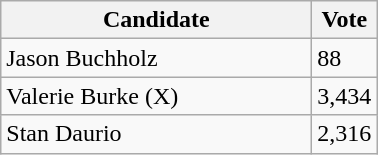<table class="wikitable">
<tr>
<th bgcolor="#DDDDFF" width="200px">Candidate</th>
<th bgcolor="#DDDDFF">Vote</th>
</tr>
<tr>
<td>Jason Buchholz</td>
<td>88</td>
</tr>
<tr>
<td>Valerie Burke (X)</td>
<td>3,434</td>
</tr>
<tr>
<td>Stan Daurio</td>
<td>2,316</td>
</tr>
</table>
